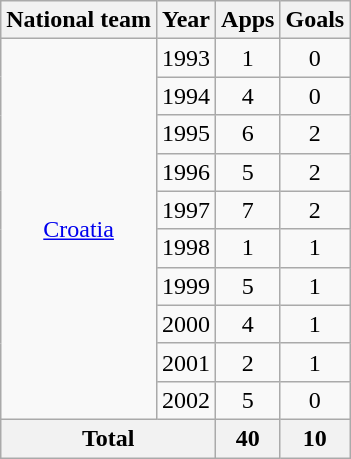<table class="wikitable" style="text-align:center">
<tr>
<th>National team</th>
<th>Year</th>
<th>Apps</th>
<th>Goals</th>
</tr>
<tr>
<td rowspan="10"><a href='#'>Croatia</a></td>
<td>1993</td>
<td>1</td>
<td>0</td>
</tr>
<tr>
<td>1994</td>
<td>4</td>
<td>0</td>
</tr>
<tr>
<td>1995</td>
<td>6</td>
<td>2</td>
</tr>
<tr>
<td>1996</td>
<td>5</td>
<td>2</td>
</tr>
<tr>
<td>1997</td>
<td>7</td>
<td>2</td>
</tr>
<tr>
<td>1998</td>
<td>1</td>
<td>1</td>
</tr>
<tr>
<td>1999</td>
<td>5</td>
<td>1</td>
</tr>
<tr>
<td>2000</td>
<td>4</td>
<td>1</td>
</tr>
<tr>
<td>2001</td>
<td>2</td>
<td>1</td>
</tr>
<tr>
<td>2002</td>
<td>5</td>
<td>0</td>
</tr>
<tr>
<th colspan="2">Total</th>
<th>40</th>
<th>10</th>
</tr>
</table>
